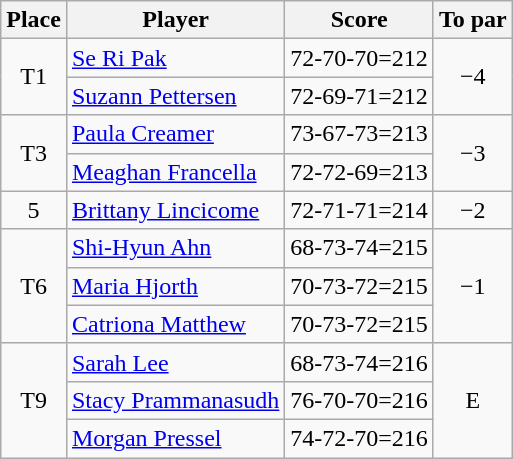<table class="wikitable">
<tr>
<th>Place</th>
<th>Player</th>
<th>Score</th>
<th>To par</th>
</tr>
<tr>
<td rowspan=2 align=center>T1</td>
<td> <a href='#'>Se Ri Pak</a></td>
<td>72-70-70=212</td>
<td rowspan=2 align=center>−4</td>
</tr>
<tr>
<td> <a href='#'>Suzann Pettersen</a></td>
<td>72-69-71=212</td>
</tr>
<tr>
<td rowspan=2 align=center>T3</td>
<td> <a href='#'>Paula Creamer</a></td>
<td>73-67-73=213</td>
<td rowspan=2 align=center>−3</td>
</tr>
<tr>
<td> <a href='#'>Meaghan Francella</a></td>
<td>72-72-69=213</td>
</tr>
<tr>
<td align=center>5</td>
<td> <a href='#'>Brittany Lincicome</a></td>
<td>72-71-71=214</td>
<td align=center>−2</td>
</tr>
<tr>
<td align=center rowspan=3>T6</td>
<td> <a href='#'>Shi-Hyun Ahn</a></td>
<td>68-73-74=215</td>
<td align=center rowspan=3>−1</td>
</tr>
<tr>
<td> <a href='#'>Maria Hjorth</a></td>
<td>70-73-72=215</td>
</tr>
<tr>
<td> <a href='#'>Catriona Matthew</a></td>
<td>70-73-72=215</td>
</tr>
<tr>
<td align=center rowspan=3>T9</td>
<td> <a href='#'>Sarah Lee</a></td>
<td>68-73-74=216</td>
<td align=center rowspan=3>E</td>
</tr>
<tr>
<td> <a href='#'>Stacy Prammanasudh</a></td>
<td>76-70-70=216</td>
</tr>
<tr>
<td> <a href='#'>Morgan Pressel</a></td>
<td>74-72-70=216<br></td>
</tr>
</table>
